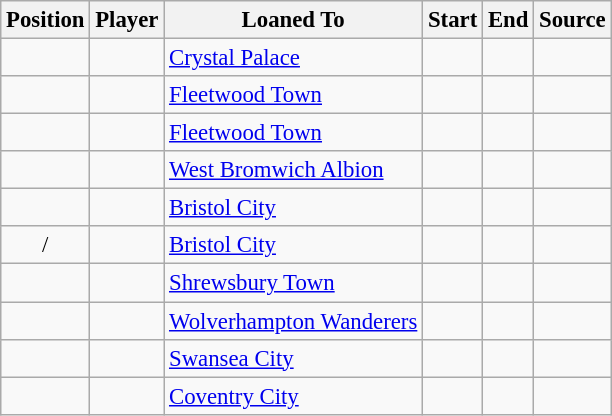<table class="wikitable sortable" style="text-align:center; font-size:95%; text-align:left;">
<tr>
<th>Position</th>
<th>Player</th>
<th>Loaned To</th>
<th>Start</th>
<th>End</th>
<th>Source</th>
</tr>
<tr>
<td align=center></td>
<td></td>
<td> <a href='#'>Crystal Palace</a></td>
<td></td>
<td></td>
<td></td>
</tr>
<tr>
<td align=center></td>
<td></td>
<td> <a href='#'>Fleetwood Town</a></td>
<td></td>
<td></td>
<td></td>
</tr>
<tr>
<td align=center></td>
<td></td>
<td> <a href='#'>Fleetwood Town</a></td>
<td></td>
<td></td>
<td></td>
</tr>
<tr>
<td align=center></td>
<td></td>
<td> <a href='#'>West Bromwich Albion</a></td>
<td></td>
<td></td>
<td></td>
</tr>
<tr>
<td align=center></td>
<td></td>
<td> <a href='#'>Bristol City</a></td>
<td></td>
<td></td>
<td></td>
</tr>
<tr>
<td align=center>/</td>
<td></td>
<td> <a href='#'>Bristol City</a></td>
<td></td>
<td></td>
<td></td>
</tr>
<tr>
<td align=center></td>
<td></td>
<td> <a href='#'>Shrewsbury Town</a></td>
<td></td>
<td></td>
<td></td>
</tr>
<tr>
<td align=center></td>
<td></td>
<td> <a href='#'>Wolverhampton Wanderers</a></td>
<td></td>
<td></td>
<td></td>
</tr>
<tr>
<td align=center></td>
<td></td>
<td> <a href='#'>Swansea City</a></td>
<td></td>
<td></td>
<td></td>
</tr>
<tr>
<td align=center></td>
<td></td>
<td> <a href='#'>Coventry City</a></td>
<td></td>
<td></td>
<td></td>
</tr>
</table>
